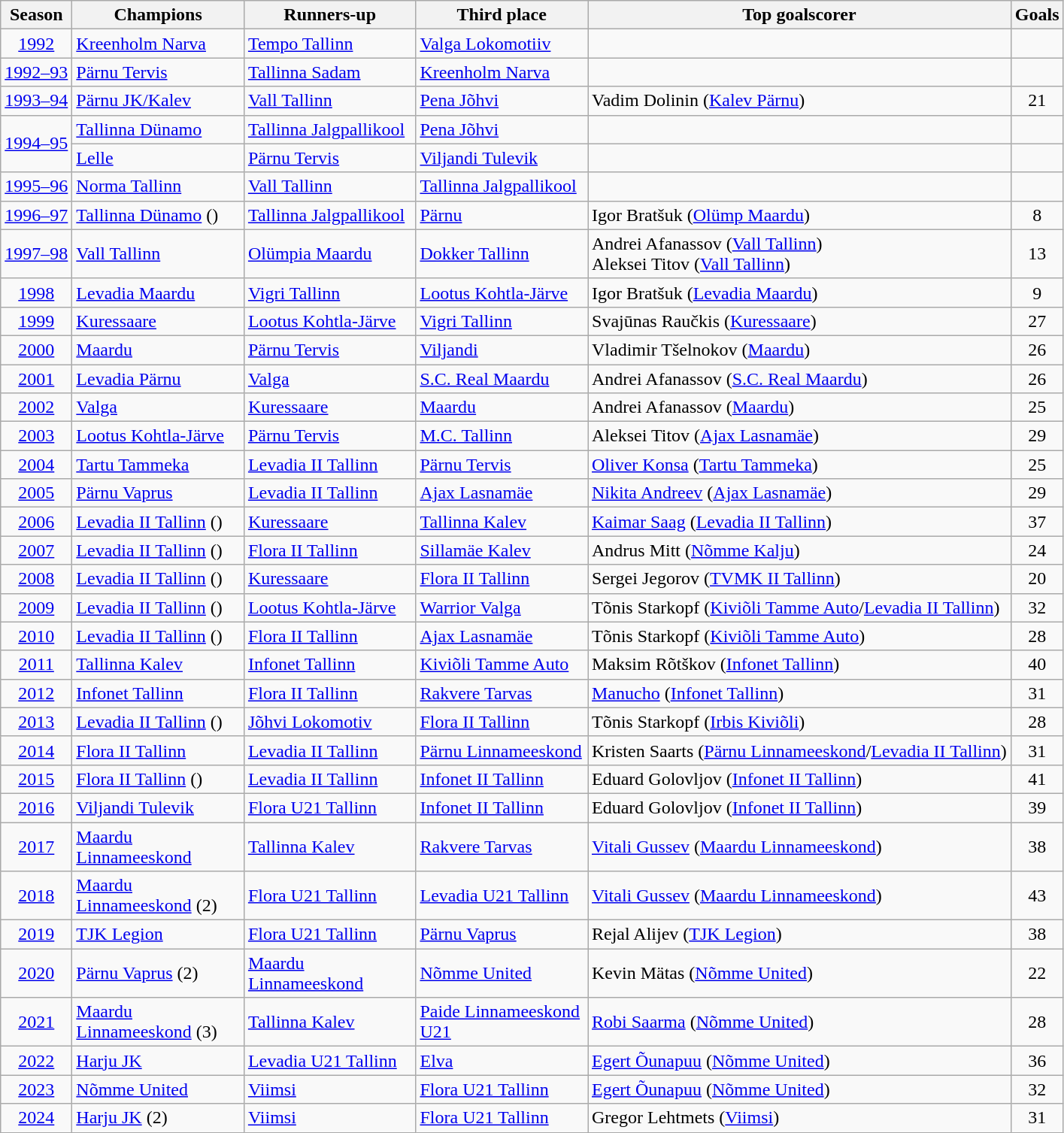<table class="wikitable sortable">
<tr>
<th>Season</th>
<th width=145px>Champions</th>
<th width=145px>Runners-up</th>
<th width=145px>Third place</th>
<th>Top goalscorer</th>
<th>Goals</th>
</tr>
<tr>
<td align=center><a href='#'>1992</a></td>
<td><a href='#'>Kreenholm Narva</a></td>
<td><a href='#'>Tempo Tallinn</a></td>
<td><a href='#'>Valga Lokomotiiv</a></td>
<td></td>
<td></td>
</tr>
<tr>
<td align=center><a href='#'>1992–93</a></td>
<td><a href='#'>Pärnu Tervis</a></td>
<td><a href='#'>Tallinna Sadam</a></td>
<td><a href='#'>Kreenholm Narva</a></td>
<td></td>
<td></td>
</tr>
<tr>
<td align=center><a href='#'>1993–94</a></td>
<td><a href='#'>Pärnu JK/Kalev</a></td>
<td><a href='#'>Vall Tallinn</a></td>
<td><a href='#'>Pena Jõhvi</a></td>
<td> Vadim Dolinin (<a href='#'>Kalev Pärnu</a>)</td>
<td align=center>21</td>
</tr>
<tr>
<td align=center rowspan=2><a href='#'>1994–95</a></td>
<td><a href='#'>Tallinna Dünamo</a></td>
<td><a href='#'>Tallinna Jalgpallikool</a></td>
<td><a href='#'>Pena Jõhvi</a></td>
<td></td>
<td></td>
</tr>
<tr>
<td><a href='#'>Lelle</a></td>
<td><a href='#'>Pärnu Tervis</a></td>
<td><a href='#'>Viljandi Tulevik</a></td>
<td></td>
<td></td>
</tr>
<tr>
<td align=center><a href='#'>1995–96</a></td>
<td><a href='#'>Norma Tallinn</a></td>
<td><a href='#'>Vall Tallinn</a></td>
<td><a href='#'>Tallinna Jalgpallikool</a></td>
<td></td>
<td></td>
</tr>
<tr>
<td align=center><a href='#'>1996–97</a></td>
<td><a href='#'>Tallinna Dünamo</a> ()</td>
<td><a href='#'>Tallinna Jalgpallikool</a></td>
<td><a href='#'>Pärnu</a></td>
<td> Igor Bratšuk (<a href='#'>Olümp Maardu</a>)</td>
<td align="center">8</td>
</tr>
<tr>
<td align=center><a href='#'>1997–98</a></td>
<td><a href='#'>Vall Tallinn</a></td>
<td><a href='#'>Olümpia Maardu</a></td>
<td><a href='#'>Dokker Tallinn</a></td>
<td> Andrei Afanassov (<a href='#'>Vall Tallinn</a>)<br> Aleksei Titov (<a href='#'>Vall Tallinn</a>)</td>
<td align="center">13</td>
</tr>
<tr>
<td align=center><a href='#'>1998</a></td>
<td><a href='#'>Levadia Maardu</a></td>
<td><a href='#'>Vigri Tallinn</a></td>
<td><a href='#'>Lootus Kohtla-Järve</a></td>
<td> Igor Bratšuk (<a href='#'>Levadia Maardu</a>)</td>
<td align=center>9</td>
</tr>
<tr>
<td align=center><a href='#'>1999</a></td>
<td><a href='#'>Kuressaare</a></td>
<td><a href='#'>Lootus Kohtla-Järve</a></td>
<td><a href='#'>Vigri Tallinn</a></td>
<td> Svajūnas Raučkis (<a href='#'>Kuressaare</a>)</td>
<td align=center>27</td>
</tr>
<tr>
<td align=center><a href='#'>2000</a></td>
<td><a href='#'>Maardu</a></td>
<td><a href='#'>Pärnu Tervis</a></td>
<td><a href='#'>Viljandi</a></td>
<td> Vladimir Tšelnokov (<a href='#'>Maardu</a>)</td>
<td align=center>26</td>
</tr>
<tr>
<td align=center><a href='#'>2001</a></td>
<td><a href='#'>Levadia Pärnu</a></td>
<td><a href='#'>Valga</a></td>
<td><a href='#'>S.C. Real Maardu</a></td>
<td> Andrei Afanassov (<a href='#'>S.C. Real Maardu</a>)</td>
<td align="center">26</td>
</tr>
<tr>
<td align=center><a href='#'>2002</a></td>
<td><a href='#'>Valga</a></td>
<td><a href='#'>Kuressaare</a></td>
<td><a href='#'>Maardu</a></td>
<td> Andrei Afanassov (<a href='#'>Maardu</a>)</td>
<td align="center">25</td>
</tr>
<tr>
<td align=center><a href='#'>2003</a></td>
<td><a href='#'>Lootus Kohtla-Järve</a></td>
<td><a href='#'>Pärnu Tervis</a></td>
<td><a href='#'>M.C. Tallinn</a></td>
<td> Aleksei Titov (<a href='#'>Ajax Lasnamäe</a>)</td>
<td align=center>29</td>
</tr>
<tr>
<td align=center><a href='#'>2004</a></td>
<td><a href='#'>Tartu Tammeka</a></td>
<td><a href='#'>Levadia II Tallinn</a></td>
<td><a href='#'>Pärnu Tervis</a></td>
<td> <a href='#'>Oliver Konsa</a> (<a href='#'>Tartu Tammeka</a>)</td>
<td align="center">25</td>
</tr>
<tr>
<td align=center><a href='#'>2005</a></td>
<td><a href='#'>Pärnu Vaprus</a></td>
<td><a href='#'>Levadia II Tallinn</a></td>
<td><a href='#'>Ajax Lasnamäe</a></td>
<td> <a href='#'>Nikita Andreev</a> (<a href='#'>Ajax Lasnamäe</a>)</td>
<td align=center>29</td>
</tr>
<tr>
<td align=center><a href='#'>2006</a></td>
<td><a href='#'>Levadia II Tallinn</a> ()</td>
<td><a href='#'>Kuressaare</a></td>
<td><a href='#'>Tallinna Kalev</a></td>
<td> <a href='#'>Kaimar Saag</a> (<a href='#'>Levadia II Tallinn</a>)</td>
<td align=center>37</td>
</tr>
<tr>
<td align=center><a href='#'>2007</a></td>
<td><a href='#'>Levadia II Tallinn</a> ()</td>
<td><a href='#'>Flora II Tallinn</a></td>
<td><a href='#'>Sillamäe Kalev</a></td>
<td> Andrus Mitt (<a href='#'>Nõmme Kalju</a>)</td>
<td align=center>24</td>
</tr>
<tr>
<td align=center><a href='#'>2008</a></td>
<td><a href='#'>Levadia II Tallinn</a> ()</td>
<td><a href='#'>Kuressaare</a></td>
<td><a href='#'>Flora II Tallinn</a></td>
<td> Sergei Jegorov (<a href='#'>TVMK II Tallinn</a>)</td>
<td align=center>20</td>
</tr>
<tr>
<td align=center><a href='#'>2009</a></td>
<td><a href='#'>Levadia II Tallinn</a> ()</td>
<td><a href='#'>Lootus Kohtla-Järve</a></td>
<td><a href='#'>Warrior Valga</a></td>
<td> Tõnis Starkopf (<a href='#'>Kiviõli Tamme Auto</a>/<a href='#'>Levadia II Tallinn</a>)</td>
<td align=center>32</td>
</tr>
<tr>
<td align=center><a href='#'>2010</a></td>
<td><a href='#'>Levadia II Tallinn</a> ()</td>
<td><a href='#'>Flora II Tallinn</a></td>
<td><a href='#'>Ajax Lasnamäe</a></td>
<td> Tõnis Starkopf (<a href='#'>Kiviõli Tamme Auto</a>)</td>
<td align=center>28</td>
</tr>
<tr>
<td align=center><a href='#'>2011</a></td>
<td><a href='#'>Tallinna Kalev</a></td>
<td><a href='#'>Infonet Tallinn</a></td>
<td><a href='#'>Kiviõli Tamme Auto</a></td>
<td> Maksim Rõtškov (<a href='#'>Infonet Tallinn</a>)</td>
<td align=center>40</td>
</tr>
<tr>
<td align=center><a href='#'>2012</a></td>
<td><a href='#'>Infonet Tallinn</a></td>
<td><a href='#'>Flora II Tallinn</a></td>
<td><a href='#'>Rakvere Tarvas</a></td>
<td> <a href='#'>Manucho</a> (<a href='#'>Infonet Tallinn</a>)</td>
<td align=center>31</td>
</tr>
<tr>
<td align=center><a href='#'>2013</a></td>
<td><a href='#'>Levadia II Tallinn</a> ()</td>
<td><a href='#'>Jõhvi Lokomotiv</a></td>
<td><a href='#'>Flora II Tallinn</a></td>
<td> Tõnis Starkopf (<a href='#'>Irbis Kiviõli</a>)</td>
<td align=center>28</td>
</tr>
<tr>
<td align=center><a href='#'>2014</a></td>
<td><a href='#'>Flora II Tallinn</a></td>
<td><a href='#'>Levadia II Tallinn</a></td>
<td><a href='#'>Pärnu Linnameeskond</a></td>
<td> Kristen Saarts (<a href='#'>Pärnu Linnameeskond</a>/<a href='#'>Levadia II Tallinn</a>)</td>
<td align=center>31</td>
</tr>
<tr>
<td align=center><a href='#'>2015</a></td>
<td><a href='#'>Flora II Tallinn</a> ()</td>
<td><a href='#'>Levadia II Tallinn</a></td>
<td><a href='#'>Infonet II Tallinn</a></td>
<td> Eduard Golovljov (<a href='#'>Infonet II Tallinn</a>)</td>
<td align=center>41</td>
</tr>
<tr>
<td align=center><a href='#'>2016</a></td>
<td><a href='#'>Viljandi Tulevik</a></td>
<td><a href='#'>Flora U21 Tallinn</a></td>
<td><a href='#'>Infonet II Tallinn</a></td>
<td> Eduard Golovljov (<a href='#'>Infonet II Tallinn</a>)</td>
<td align=center>39</td>
</tr>
<tr>
<td align=center><a href='#'>2017</a></td>
<td><a href='#'>Maardu Linnameeskond</a></td>
<td><a href='#'>Tallinna Kalev</a></td>
<td><a href='#'>Rakvere Tarvas</a></td>
<td> <a href='#'>Vitali Gussev</a> (<a href='#'>Maardu Linnameeskond</a>)</td>
<td align=center>38</td>
</tr>
<tr>
<td align=center><a href='#'>2018</a></td>
<td><a href='#'>Maardu Linnameeskond</a> (2)</td>
<td><a href='#'>Flora U21 Tallinn</a></td>
<td><a href='#'>Levadia U21 Tallinn</a></td>
<td> <a href='#'>Vitali Gussev</a> (<a href='#'>Maardu Linnameeskond</a>)</td>
<td align=center>43</td>
</tr>
<tr>
<td align=center><a href='#'>2019</a></td>
<td><a href='#'>TJK Legion</a></td>
<td><a href='#'>Flora U21 Tallinn</a></td>
<td><a href='#'>Pärnu Vaprus</a></td>
<td> Rejal Alijev (<a href='#'>TJK Legion</a>)</td>
<td align=center>38</td>
</tr>
<tr>
<td align=center><a href='#'>2020</a></td>
<td><a href='#'>Pärnu Vaprus</a> (2)</td>
<td><a href='#'>Maardu Linnameeskond</a></td>
<td><a href='#'>Nõmme United</a></td>
<td> Kevin Mätas (<a href='#'>Nõmme United</a>)</td>
<td align=center>22</td>
</tr>
<tr>
<td align=center><a href='#'>2021</a></td>
<td><a href='#'>Maardu Linnameeskond</a> (3)</td>
<td><a href='#'>Tallinna Kalev</a></td>
<td><a href='#'>Paide Linnameeskond U21</a></td>
<td> <a href='#'>Robi Saarma</a> (<a href='#'>Nõmme United</a>)</td>
<td align=center>28</td>
</tr>
<tr>
<td align=center><a href='#'>2022</a></td>
<td><a href='#'>Harju JK</a></td>
<td><a href='#'>Levadia U21 Tallinn</a></td>
<td><a href='#'>Elva</a></td>
<td> <a href='#'>Egert Õunapuu</a> (<a href='#'>Nõmme United</a>)</td>
<td align="center">36</td>
</tr>
<tr>
<td align=center><a href='#'>2023</a></td>
<td><a href='#'>Nõmme United</a></td>
<td><a href='#'>Viimsi</a></td>
<td><a href='#'>Flora U21 Tallinn</a></td>
<td> <a href='#'>Egert Õunapuu</a> (<a href='#'>Nõmme United</a>)</td>
<td align="center">32</td>
</tr>
<tr>
<td align=center><a href='#'>2024</a></td>
<td><a href='#'>Harju JK</a> (2)</td>
<td><a href='#'>Viimsi</a></td>
<td><a href='#'>Flora U21 Tallinn</a></td>
<td> Gregor Lehtmets (<a href='#'>Viimsi</a>)</td>
<td align="center">31</td>
</tr>
</table>
